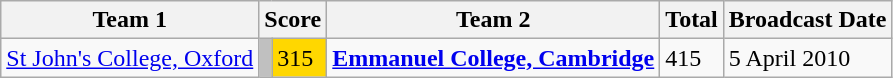<table class="wikitable" border="1">
<tr>
<th>Team 1</th>
<th colspan=2>Score</th>
<th>Team 2</th>
<th>Total</th>
<th>Broadcast Date</th>
</tr>
<tr>
<td><a href='#'>St John's College, Oxford</a></td>
<td style="background:silver"></td>
<td style="background:gold">315</td>
<td><strong><a href='#'>Emmanuel College, Cambridge</a></strong></td>
<td>415</td>
<td>5 April 2010</td>
</tr>
</table>
